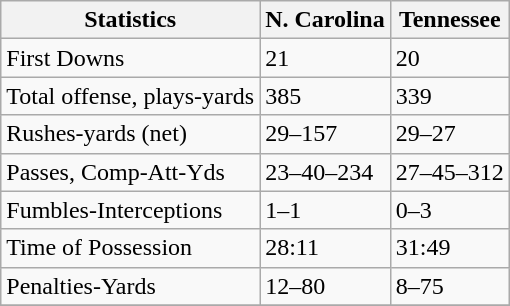<table class="wikitable">
<tr>
<th>Statistics</th>
<th>N. Carolina</th>
<th>Tennessee</th>
</tr>
<tr>
<td>First Downs</td>
<td>21</td>
<td>20</td>
</tr>
<tr>
<td>Total offense, plays-yards</td>
<td>385</td>
<td>339</td>
</tr>
<tr>
<td>Rushes-yards (net)</td>
<td>29–157</td>
<td>29–27</td>
</tr>
<tr>
<td>Passes, Comp-Att-Yds</td>
<td>23–40–234</td>
<td>27–45–312</td>
</tr>
<tr>
<td>Fumbles-Interceptions</td>
<td>1–1</td>
<td>0–3</td>
</tr>
<tr>
<td>Time of Possession</td>
<td>28:11</td>
<td>31:49</td>
</tr>
<tr>
<td>Penalties-Yards</td>
<td>12–80</td>
<td>8–75</td>
</tr>
<tr>
</tr>
</table>
